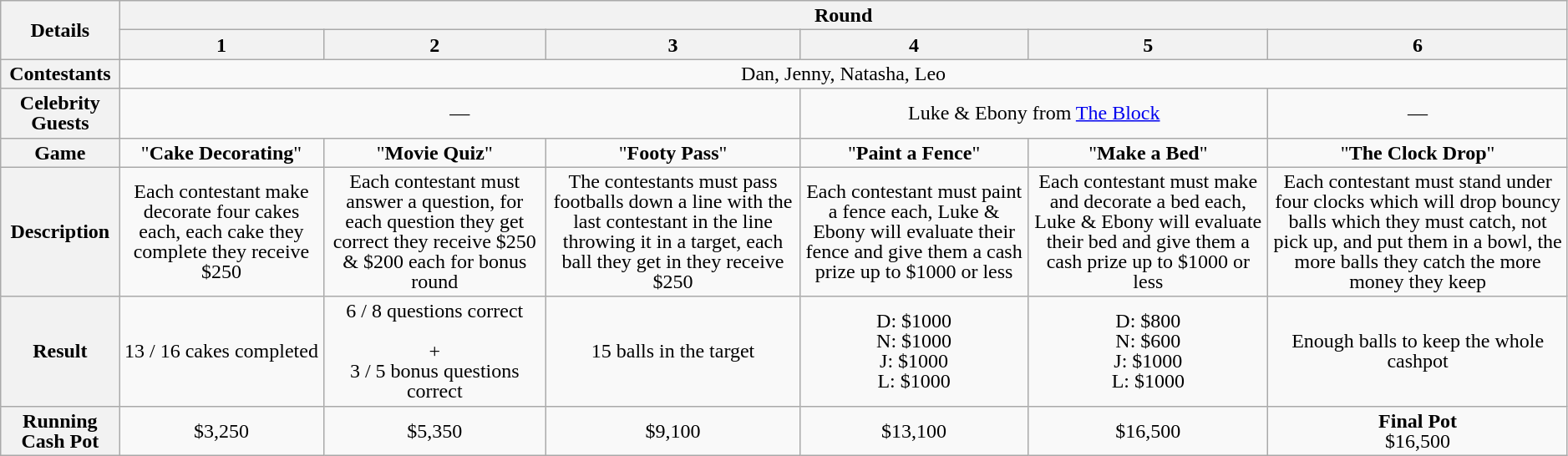<table class="wikitable plainrowheaders" style="text-align:center; line-height:16px; width:99%;">
<tr>
<th rowspan="2">Details</th>
<th colspan="6">Round</th>
</tr>
<tr>
<th>1</th>
<th>2</th>
<th>3</th>
<th>4</th>
<th>5</th>
<th>6</th>
</tr>
<tr>
<th>Contestants</th>
<td colspan="6">Dan, Jenny, Natasha, Leo</td>
</tr>
<tr>
<th>Celebrity Guests</th>
<td colspan="3">—</td>
<td colspan="2">Luke & Ebony from <a href='#'>The Block</a></td>
<td>—</td>
</tr>
<tr>
<th>Game</th>
<td>"<strong>Cake Decorating</strong>"</td>
<td>"<strong>Movie Quiz</strong>"</td>
<td>"<strong>Footy Pass</strong>"</td>
<td>"<strong>Paint a Fence</strong>"</td>
<td>"<strong>Make a Bed</strong>"</td>
<td>"<strong>The Clock Drop</strong>"</td>
</tr>
<tr>
<th>Description</th>
<td>Each contestant make decorate four cakes each, each cake they complete they receive $250</td>
<td>Each contestant must answer a question, for each question they get correct they receive $250 & $200 each for bonus round</td>
<td>The contestants must pass footballs down a line with the last contestant in the line throwing it in a target, each ball they get in they receive $250</td>
<td>Each contestant must paint a fence each, Luke & Ebony will evaluate their fence and give them a cash prize up to $1000 or less</td>
<td>Each contestant must make and decorate a bed each, Luke & Ebony will evaluate their bed and give them a cash prize up to $1000 or less</td>
<td>Each contestant must stand under four clocks which will drop bouncy balls which they must catch, not pick up, and put them in a bowl, the more balls they catch the more money they keep</td>
</tr>
<tr>
<th>Result</th>
<td>13 / 16 cakes completed<br></td>
<td>6 / 8 questions correct<br><br>+<br>3 / 5 bonus questions correct<br></td>
<td>15 balls in the target<br></td>
<td>D: $1000<br>N: $1000<br>J: $1000<br>L: $1000<br><em></em></td>
<td>D: $800<br>N: $600<br>J: $1000<br>L: $1000<br><em></em></td>
<td>Enough balls to keep the whole cashpot</td>
</tr>
<tr>
<th>Running Cash Pot</th>
<td>$3,250</td>
<td>$5,350</td>
<td>$9,100</td>
<td>$13,100</td>
<td>$16,500</td>
<td><strong>Final Pot</strong><br>$16,500</td>
</tr>
</table>
